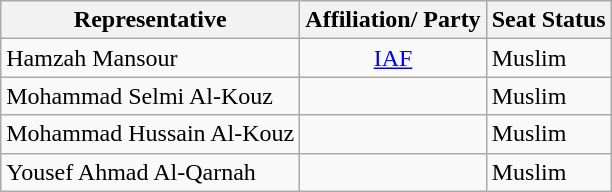<table class="wikitable">
<tr>
<th>Representative</th>
<th>Affiliation/ Party</th>
<th>Seat Status</th>
</tr>
<tr>
<td>Hamzah Mansour</td>
<td align="center"><a href='#'>IAF</a></td>
<td>Muslim</td>
</tr>
<tr>
<td>Mohammad Selmi Al-Kouz</td>
<td></td>
<td>Muslim</td>
</tr>
<tr>
<td>Mohammad Hussain Al-Kouz</td>
<td></td>
<td>Muslim</td>
</tr>
<tr>
<td>Yousef Ahmad Al-Qarnah</td>
<td></td>
<td>Muslim</td>
</tr>
</table>
